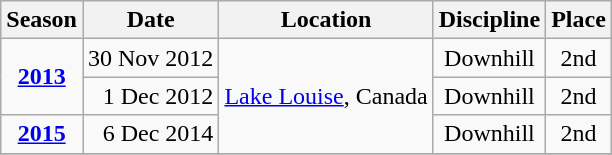<table class="wikitable">
<tr>
<th>Season</th>
<th>Date</th>
<th>Location</th>
<th>Discipline</th>
<th>Place</th>
</tr>
<tr>
<td rowspan=2 align=center><strong><a href='#'>2013</a></strong></td>
<td align=right>30 Nov 2012</td>
<td rowspan=3> <a href='#'>Lake Louise</a>, Canada</td>
<td align=center>Downhill</td>
<td align=center>2nd</td>
</tr>
<tr>
<td align=right>1 Dec 2012</td>
<td align=center>Downhill</td>
<td align=center>2nd</td>
</tr>
<tr>
<td align=center><strong><a href='#'>2015</a></strong></td>
<td align=right>6 Dec 2014</td>
<td align=center>Downhill</td>
<td align=center>2nd</td>
</tr>
<tr>
</tr>
</table>
